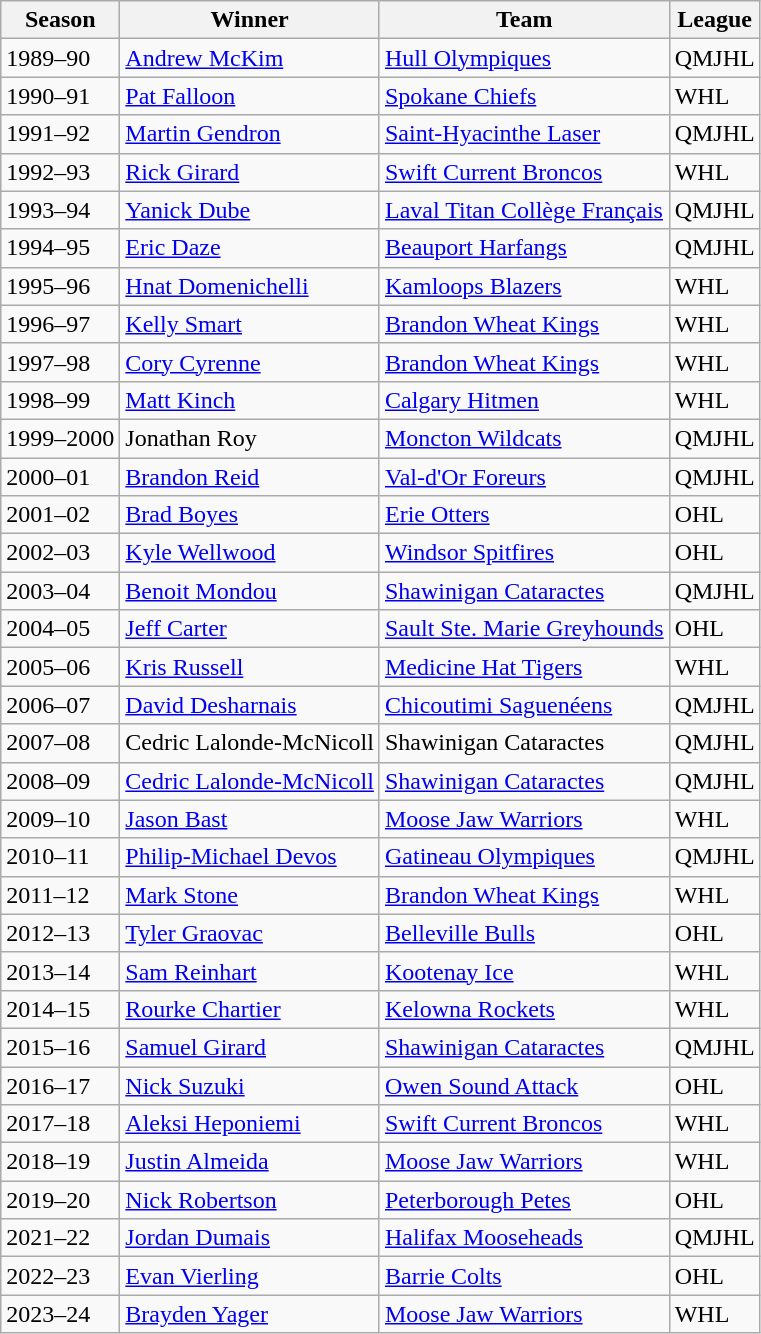<table class="wikitable sortable">
<tr>
<th>Season</th>
<th>Winner</th>
<th>Team</th>
<th>League</th>
</tr>
<tr>
<td>1989–90</td>
<td><a href='#'>Andrew McKim</a></td>
<td><a href='#'>Hull Olympiques</a></td>
<td>QMJHL</td>
</tr>
<tr>
<td>1990–91</td>
<td><a href='#'>Pat Falloon</a></td>
<td><a href='#'>Spokane Chiefs</a></td>
<td>WHL</td>
</tr>
<tr>
<td>1991–92</td>
<td><a href='#'>Martin Gendron</a></td>
<td><a href='#'>Saint-Hyacinthe Laser</a></td>
<td>QMJHL</td>
</tr>
<tr>
<td>1992–93</td>
<td><a href='#'>Rick Girard</a></td>
<td><a href='#'>Swift Current Broncos</a></td>
<td>WHL</td>
</tr>
<tr>
<td>1993–94</td>
<td><a href='#'>Yanick Dube</a></td>
<td><a href='#'>Laval Titan Collège Français</a></td>
<td>QMJHL</td>
</tr>
<tr>
<td>1994–95</td>
<td><a href='#'>Eric Daze</a></td>
<td><a href='#'>Beauport Harfangs</a></td>
<td>QMJHL</td>
</tr>
<tr>
<td>1995–96</td>
<td><a href='#'>Hnat Domenichelli</a></td>
<td><a href='#'>Kamloops Blazers</a></td>
<td>WHL</td>
</tr>
<tr>
<td>1996–97</td>
<td><a href='#'>Kelly Smart</a></td>
<td><a href='#'>Brandon Wheat Kings</a></td>
<td>WHL</td>
</tr>
<tr>
<td>1997–98</td>
<td><a href='#'>Cory Cyrenne</a></td>
<td><a href='#'>Brandon Wheat Kings</a></td>
<td>WHL</td>
</tr>
<tr>
<td>1998–99</td>
<td><a href='#'>Matt Kinch</a></td>
<td><a href='#'>Calgary Hitmen</a></td>
<td>WHL</td>
</tr>
<tr>
<td>1999–2000</td>
<td>Jonathan Roy</td>
<td><a href='#'>Moncton Wildcats</a></td>
<td>QMJHL</td>
</tr>
<tr>
<td>2000–01</td>
<td><a href='#'>Brandon Reid</a></td>
<td><a href='#'>Val-d'Or Foreurs</a></td>
<td>QMJHL</td>
</tr>
<tr>
<td>2001–02</td>
<td><a href='#'>Brad Boyes</a></td>
<td><a href='#'>Erie Otters</a></td>
<td>OHL</td>
</tr>
<tr>
<td>2002–03</td>
<td><a href='#'>Kyle Wellwood</a></td>
<td><a href='#'>Windsor Spitfires</a></td>
<td>OHL</td>
</tr>
<tr>
<td>2003–04</td>
<td><a href='#'>Benoit Mondou</a></td>
<td><a href='#'>Shawinigan Cataractes</a></td>
<td>QMJHL</td>
</tr>
<tr>
<td>2004–05</td>
<td><a href='#'>Jeff Carter</a></td>
<td><a href='#'>Sault Ste. Marie Greyhounds</a></td>
<td>OHL</td>
</tr>
<tr>
<td>2005–06</td>
<td><a href='#'>Kris Russell</a></td>
<td><a href='#'>Medicine Hat Tigers</a></td>
<td>WHL</td>
</tr>
<tr>
<td>2006–07</td>
<td><a href='#'>David Desharnais</a></td>
<td><a href='#'>Chicoutimi Saguenéens</a></td>
<td>QMJHL</td>
</tr>
<tr>
<td>2007–08</td>
<td>Cedric Lalonde-McNicoll</td>
<td>Shawinigan Cataractes</td>
<td>QMJHL</td>
</tr>
<tr>
<td>2008–09</td>
<td><a href='#'>Cedric Lalonde-McNicoll</a></td>
<td><a href='#'>Shawinigan Cataractes</a></td>
<td>QMJHL</td>
</tr>
<tr>
<td>2009–10</td>
<td><a href='#'>Jason Bast</a></td>
<td><a href='#'>Moose Jaw Warriors</a></td>
<td>WHL</td>
</tr>
<tr>
<td>2010–11</td>
<td><a href='#'>Philip-Michael Devos</a></td>
<td><a href='#'>Gatineau Olympiques</a></td>
<td>QMJHL</td>
</tr>
<tr>
<td>2011–12</td>
<td><a href='#'>Mark Stone</a></td>
<td><a href='#'>Brandon Wheat Kings</a></td>
<td>WHL</td>
</tr>
<tr>
<td>2012–13</td>
<td><a href='#'>Tyler Graovac</a></td>
<td><a href='#'>Belleville Bulls</a></td>
<td>OHL</td>
</tr>
<tr>
<td>2013–14</td>
<td><a href='#'>Sam Reinhart</a></td>
<td><a href='#'>Kootenay Ice</a></td>
<td>WHL</td>
</tr>
<tr>
<td>2014–15</td>
<td><a href='#'>Rourke Chartier</a></td>
<td><a href='#'>Kelowna Rockets</a></td>
<td>WHL</td>
</tr>
<tr>
<td>2015–16</td>
<td><a href='#'>Samuel Girard</a></td>
<td><a href='#'>Shawinigan Cataractes</a></td>
<td>QMJHL</td>
</tr>
<tr>
<td>2016–17</td>
<td><a href='#'>Nick Suzuki</a></td>
<td><a href='#'>Owen Sound Attack</a></td>
<td>OHL</td>
</tr>
<tr>
<td>2017–18</td>
<td><a href='#'>Aleksi Heponiemi</a></td>
<td><a href='#'>Swift Current Broncos</a></td>
<td>WHL</td>
</tr>
<tr>
<td>2018–19</td>
<td><a href='#'>Justin Almeida</a></td>
<td><a href='#'>Moose Jaw Warriors</a></td>
<td>WHL</td>
</tr>
<tr>
<td>2019–20</td>
<td><a href='#'>Nick Robertson</a></td>
<td><a href='#'>Peterborough Petes</a></td>
<td>OHL</td>
</tr>
<tr>
<td>2021–22</td>
<td><a href='#'>Jordan Dumais</a></td>
<td><a href='#'>Halifax Mooseheads</a></td>
<td>QMJHL</td>
</tr>
<tr>
<td>2022–23</td>
<td><a href='#'>Evan Vierling</a></td>
<td><a href='#'>Barrie Colts</a></td>
<td>OHL</td>
</tr>
<tr>
<td>2023–24</td>
<td><a href='#'>Brayden Yager</a></td>
<td><a href='#'>Moose Jaw Warriors</a></td>
<td>WHL</td>
</tr>
</table>
